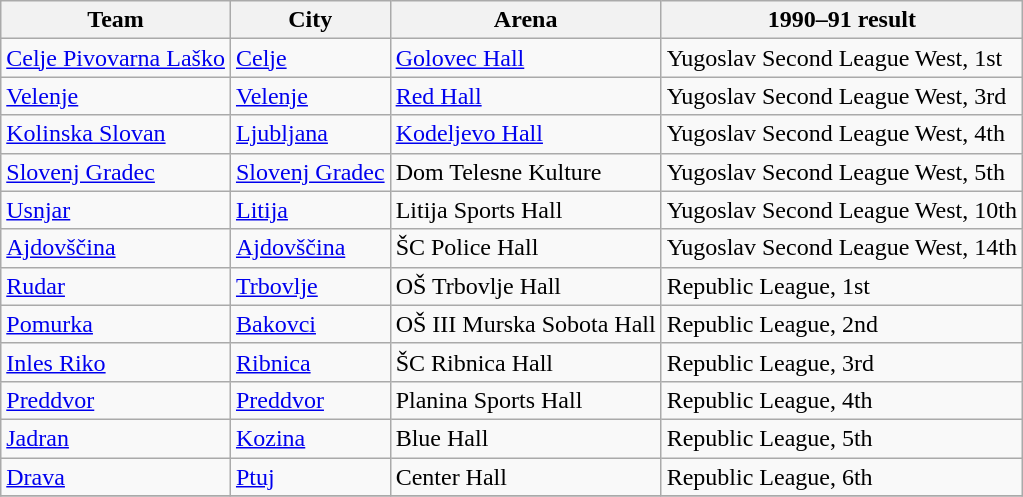<table class="wikitable sortable">
<tr>
<th>Team</th>
<th>City</th>
<th>Arena</th>
<th>1990–91 result</th>
</tr>
<tr>
<td><a href='#'>Celje Pivovarna Laško</a></td>
<td><a href='#'>Celje</a></td>
<td><a href='#'>Golovec Hall</a></td>
<td>Yugoslav Second League West, 1st</td>
</tr>
<tr>
<td><a href='#'>Velenje</a></td>
<td><a href='#'>Velenje</a></td>
<td><a href='#'>Red Hall</a></td>
<td>Yugoslav Second League West, 3rd</td>
</tr>
<tr>
<td><a href='#'>Kolinska Slovan</a></td>
<td><a href='#'>Ljubljana</a></td>
<td><a href='#'>Kodeljevo Hall</a></td>
<td>Yugoslav Second League West, 4th</td>
</tr>
<tr>
<td><a href='#'>Slovenj Gradec</a></td>
<td><a href='#'>Slovenj Gradec</a></td>
<td>Dom Telesne Kulture</td>
<td>Yugoslav Second League West, 5th</td>
</tr>
<tr>
<td><a href='#'>Usnjar</a></td>
<td><a href='#'>Litija</a></td>
<td>Litija Sports Hall</td>
<td>Yugoslav Second League West, 10th</td>
</tr>
<tr>
<td><a href='#'>Ajdovščina</a></td>
<td><a href='#'>Ajdovščina</a></td>
<td>ŠC Police Hall</td>
<td>Yugoslav Second League West, 14th</td>
</tr>
<tr>
<td><a href='#'>Rudar</a></td>
<td><a href='#'>Trbovlje</a></td>
<td>OŠ Trbovlje Hall</td>
<td>Republic League, 1st</td>
</tr>
<tr>
<td><a href='#'>Pomurka</a></td>
<td><a href='#'>Bakovci</a></td>
<td>OŠ III Murska Sobota Hall</td>
<td>Republic League, 2nd</td>
</tr>
<tr>
<td><a href='#'>Inles Riko</a></td>
<td><a href='#'>Ribnica</a></td>
<td>ŠC Ribnica Hall</td>
<td>Republic League, 3rd</td>
</tr>
<tr>
<td><a href='#'>Preddvor</a></td>
<td><a href='#'>Preddvor</a></td>
<td>Planina Sports Hall</td>
<td>Republic League, 4th</td>
</tr>
<tr>
<td><a href='#'>Jadran</a></td>
<td><a href='#'>Kozina</a></td>
<td>Blue Hall</td>
<td>Republic League, 5th</td>
</tr>
<tr>
<td><a href='#'>Drava</a></td>
<td><a href='#'>Ptuj</a></td>
<td>Center Hall</td>
<td>Republic League, 6th</td>
</tr>
<tr>
</tr>
</table>
